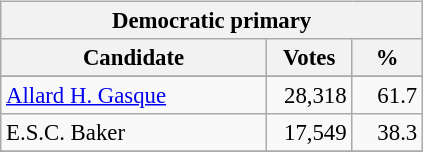<table class="wikitable" align="left" style="margin: 1em 1em 1em 0; font-size: 95%;">
<tr>
<th colspan="3">Democratic primary</th>
</tr>
<tr>
<th colspan="1" style="width: 170px">Candidate</th>
<th style="width: 50px">Votes</th>
<th style="width: 40px">%</th>
</tr>
<tr>
</tr>
<tr>
<td><a href='#'>Allard H. Gasque</a></td>
<td align="right">28,318</td>
<td align="right">61.7</td>
</tr>
<tr>
<td>E.S.C. Baker</td>
<td align="right">17,549</td>
<td align="right">38.3</td>
</tr>
<tr>
</tr>
</table>
